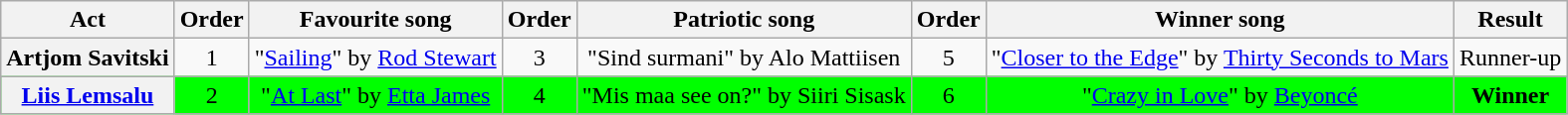<table class="wikitable plainrowheaders" style="text-align:center;">
<tr>
<th scope="col">Act</th>
<th scope="col">Order</th>
<th scope="col">Favourite song</th>
<th scope="col">Order</th>
<th scope="col">Patriotic song</th>
<th scope="col">Order</th>
<th scope="col">Winner song</th>
<th scope="col">Result</th>
</tr>
<tr>
<th scope="row">Artjom Savitski</th>
<td>1</td>
<td>"<a href='#'>Sailing</a>" by <a href='#'>Rod Stewart</a></td>
<td>3</td>
<td>"Sind surmani" by Alo Mattiisen</td>
<td>5</td>
<td>"<a href='#'>Closer to the Edge</a>" by <a href='#'>Thirty Seconds to Mars</a></td>
<td>Runner-up</td>
</tr>
<tr style="background:lime;">
<th scope="row"><strong><a href='#'>Liis Lemsalu</a></strong></th>
<td>2</td>
<td>"<a href='#'>At Last</a>" by <a href='#'>Etta James</a></td>
<td>4</td>
<td>"Mis maa see on?" by Siiri Sisask</td>
<td>6</td>
<td>"<a href='#'>Crazy in Love</a>" by <a href='#'>Beyoncé</a></td>
<td><strong>Winner</strong></td>
</tr>
</table>
